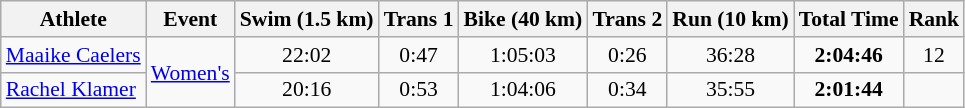<table class="wikitable" style="font-size:90%">
<tr>
<th>Athlete</th>
<th>Event</th>
<th>Swim (1.5 km)</th>
<th>Trans 1</th>
<th>Bike (40 km)</th>
<th>Trans 2</th>
<th>Run (10 km)</th>
<th>Total Time</th>
<th>Rank</th>
</tr>
<tr align=center>
<td align=left><a href='#'>Maaike Caelers</a></td>
<td align=left rowspan=2><a href='#'>Women's</a></td>
<td>22:02</td>
<td>0:47</td>
<td>1:05:03</td>
<td>0:26</td>
<td>36:28</td>
<td><strong>2:04:46</strong></td>
<td>12</td>
</tr>
<tr align=center>
<td align=left><a href='#'>Rachel Klamer</a></td>
<td>20:16</td>
<td>0:53</td>
<td>1:04:06</td>
<td>0:34</td>
<td>35:55</td>
<td><strong>2:01:44</strong></td>
<td></td>
</tr>
</table>
